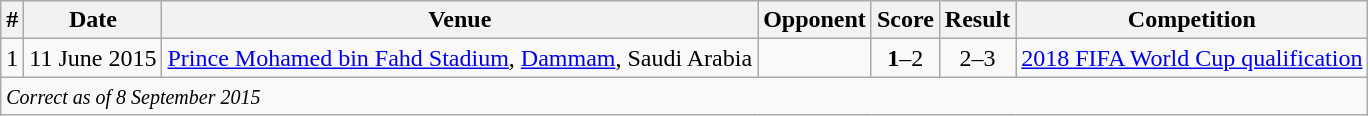<table class="wikitable collapsible collapsed">
<tr>
<th>#</th>
<th>Date</th>
<th>Venue</th>
<th>Opponent</th>
<th>Score</th>
<th>Result</th>
<th>Competition</th>
</tr>
<tr>
<td>1</td>
<td>11 June 2015</td>
<td><a href='#'>Prince Mohamed bin Fahd Stadium</a>, <a href='#'>Dammam</a>, Saudi Arabia</td>
<td></td>
<td align=center><strong>1</strong>–2</td>
<td align=center>2–3</td>
<td><a href='#'>2018 FIFA World Cup qualification</a></td>
</tr>
<tr>
<td colspan="12"><small><em>Correct as of 8 September 2015</em></small></td>
</tr>
</table>
